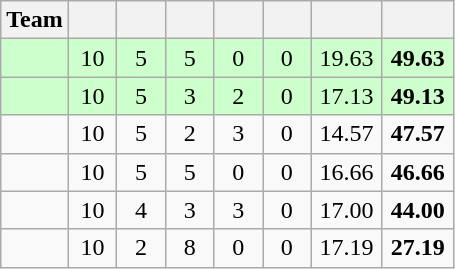<table class="wikitable" style="text-align:center;">
<tr>
<th>Team</th>
<th style="width:25px"></th>
<th style="width:25px"></th>
<th style="width:25px"></th>
<th style="width:25px"></th>
<th style="width:25px"></th>
<th style="width:40px"></th>
<th style="width:40px"></th>
</tr>
<tr style="background:#cfc">
<td style="text-align:left;"></td>
<td>10</td>
<td>5</td>
<td>5</td>
<td>0</td>
<td>0</td>
<td>19.63</td>
<td><strong>49.63</strong></td>
</tr>
<tr style="background:#cfc">
<td style="text-align:left;"></td>
<td>10</td>
<td>5</td>
<td>3</td>
<td>2</td>
<td>0</td>
<td>17.13</td>
<td><strong>49.13</strong></td>
</tr>
<tr>
<td style="text-align:left;"></td>
<td>10</td>
<td>5</td>
<td>2</td>
<td>3</td>
<td>0</td>
<td>14.57</td>
<td><strong>47.57</strong></td>
</tr>
<tr>
<td style="text-align:left;"></td>
<td>10</td>
<td>5</td>
<td>5</td>
<td>0</td>
<td>0</td>
<td>16.66</td>
<td><strong>46.66</strong></td>
</tr>
<tr>
<td style="text-align:left;"></td>
<td>10</td>
<td>4</td>
<td>3</td>
<td>3</td>
<td>0</td>
<td>17.00</td>
<td><strong>44.00</strong></td>
</tr>
<tr>
<td style="text-align:left;"></td>
<td>10</td>
<td>2</td>
<td>8</td>
<td>0</td>
<td>0</td>
<td>17.19</td>
<td><strong>27.19</strong></td>
</tr>
</table>
